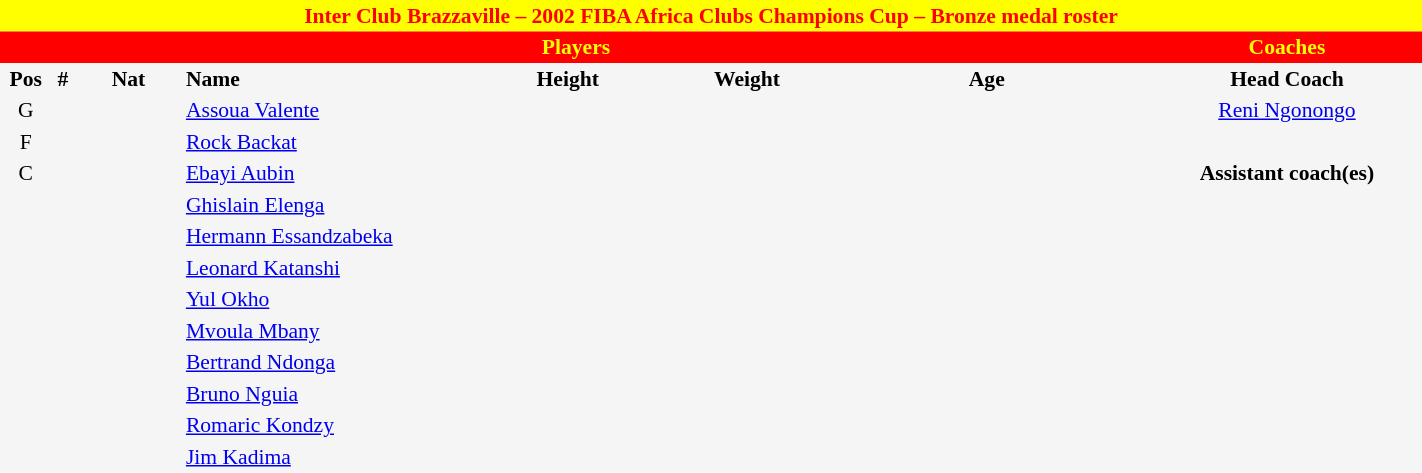<table border=0 cellpadding=2 cellspacing=0  |- bgcolor=#f5f5f5 style="text-align:center; font-size:90%;" width=75%>
<tr>
<td colspan="8" style="background: yellow; color: red"><strong>Inter Club Brazzaville – 2002 FIBA Africa Clubs Champions Cup – Bronze medal roster</strong></td>
</tr>
<tr>
<td colspan="7" style="background: red; color: yellow"><strong>Players</strong></td>
<td style="background: red; color: yellow"><strong>Coaches</strong></td>
</tr>
<tr style="background=#f5f5f5; color: black">
<th width=5px>Pos</th>
<th width=5px>#</th>
<th width=50px>Nat</th>
<th width=135px align=left>Name</th>
<th width=100px>Height</th>
<th width=70px>Weight</th>
<th width=160px>Age</th>
<th width=130px>Head Coach</th>
</tr>
<tr>
<td>G</td>
<td></td>
<td></td>
<td align=left><a href='#'>Assoua Valente</a></td>
<td></td>
<td></td>
<td></td>
<td> <a href='#'>Reni Ngonongo</a></td>
</tr>
<tr>
<td>F</td>
<td></td>
<td></td>
<td align=left><a href='#'>Rock Backat</a></td>
<td></td>
<td></td>
<td></td>
</tr>
<tr>
<td>C</td>
<td></td>
<td></td>
<td align=left><a href='#'>Ebayi Aubin</a></td>
<td></td>
<td></td>
<td></td>
<td><strong>Assistant coach(es)</strong></td>
</tr>
<tr>
<td></td>
<td></td>
<td></td>
<td align=left><a href='#'>Ghislain Elenga</a></td>
<td></td>
<td></td>
<td><span></span></td>
</tr>
<tr>
<td></td>
<td></td>
<td></td>
<td align=left><a href='#'>Hermann Essandzabeka</a></td>
<td></td>
<td></td>
<td><span></span></td>
</tr>
<tr>
<td></td>
<td></td>
<td></td>
<td align=left><a href='#'>Leonard Katanshi</a></td>
<td></td>
<td></td>
<td></td>
</tr>
<tr>
<td></td>
<td></td>
<td></td>
<td align=left><a href='#'>Yul Okho</a></td>
<td></td>
<td></td>
<td><span></span></td>
</tr>
<tr>
<td></td>
<td></td>
<td></td>
<td align=left><a href='#'>Mvoula Mbany</a></td>
<td></td>
<td></td>
<td><span></span></td>
</tr>
<tr>
<td></td>
<td></td>
<td></td>
<td align=left><a href='#'>Bertrand Ndonga</a></td>
<td></td>
<td></td>
<td></td>
</tr>
<tr>
<td></td>
<td></td>
<td></td>
<td align=left><a href='#'>Bruno Nguia</a></td>
<td></td>
<td></td>
<td><span></span></td>
</tr>
<tr>
<td></td>
<td></td>
<td></td>
<td align=left><a href='#'>Romaric Kondzy</a></td>
<td></td>
<td></td>
<td><span></span></td>
</tr>
<tr>
<td></td>
<td></td>
<td></td>
<td align=left><a href='#'>Jim Kadima</a></td>
<td></td>
<td></td>
<td><span></span></td>
</tr>
</table>
